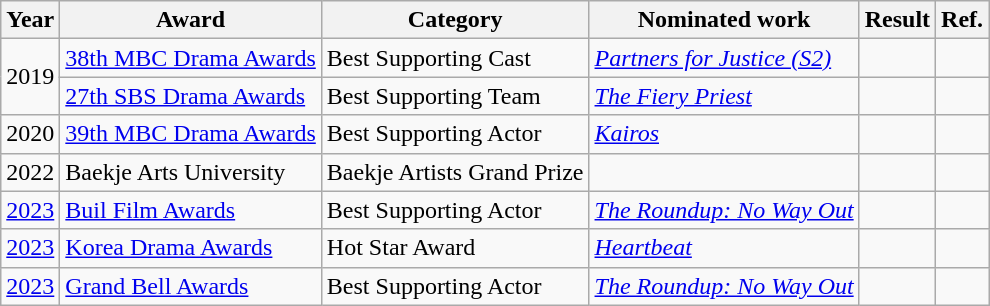<table class="wikitable sortable">
<tr>
<th>Year</th>
<th>Award</th>
<th>Category</th>
<th>Nominated work</th>
<th>Result</th>
<th>Ref.</th>
</tr>
<tr>
<td rowspan="2">2019</td>
<td><a href='#'>38th MBC Drama Awards</a></td>
<td>Best Supporting Cast</td>
<td><em><a href='#'>Partners for Justice (S2)</a></em></td>
<td></td>
<td></td>
</tr>
<tr>
<td><a href='#'>27th SBS Drama Awards</a></td>
<td>Best Supporting Team</td>
<td><em><a href='#'>The Fiery Priest</a></em></td>
<td></td>
<td></td>
</tr>
<tr>
<td>2020</td>
<td><a href='#'>39th MBC Drama Awards</a></td>
<td>Best Supporting Actor</td>
<td><em><a href='#'>Kairos</a></em></td>
<td></td>
<td></td>
</tr>
<tr>
<td>2022</td>
<td>Baekje Arts University</td>
<td>Baekje Artists Grand Prize</td>
<td></td>
<td></td>
<td></td>
</tr>
<tr>
<td><a href='#'>2023</a></td>
<td><a href='#'>Buil Film Awards</a></td>
<td>Best Supporting Actor</td>
<td><em><a href='#'>The Roundup: No Way Out</a></em></td>
<td></td>
<td></td>
</tr>
<tr>
<td><a href='#'>2023</a></td>
<td><a href='#'>Korea Drama Awards</a></td>
<td>Hot Star Award</td>
<td><em><a href='#'>Heartbeat</a></em></td>
<td></td>
<td></td>
</tr>
<tr>
<td><a href='#'>2023</a></td>
<td><a href='#'>Grand Bell Awards</a></td>
<td>Best Supporting Actor</td>
<td><em><a href='#'>The Roundup: No Way Out</a></em></td>
<td></td>
<td></td>
</tr>
</table>
